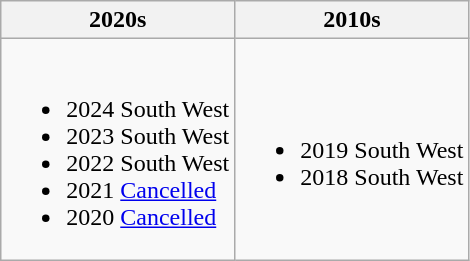<table class="wikitable">
<tr>
<th>2020s</th>
<th>2010s</th>
</tr>
<tr>
<td><br><ul><li>2024	South West</li><li>2023	South West</li><li>2022	South West</li><li>2021	<a href='#'>Cancelled</a></li><li>2020	<a href='#'>Cancelled</a></li></ul></td>
<td><br><ul><li>2019	South West</li><li>2018	South West</li></ul></td>
</tr>
</table>
